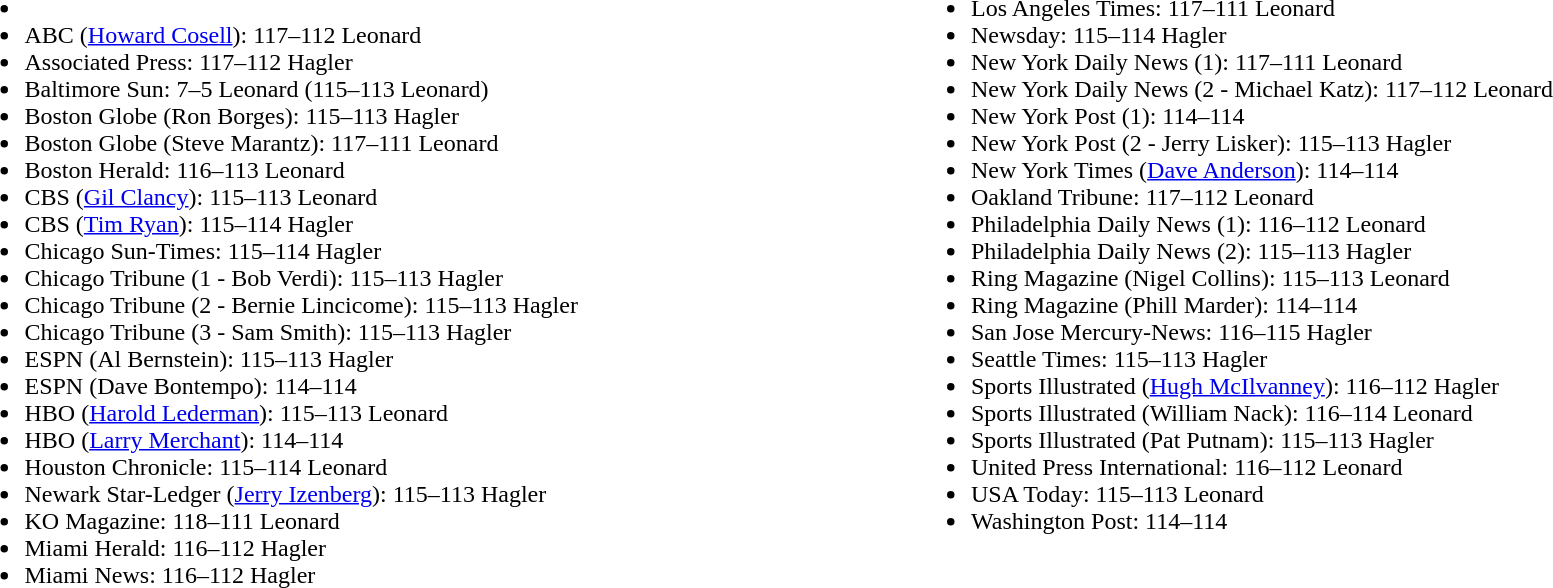<table>
<tr>
<td width=25% valign=top><br><ul><li></li><li>ABC (<a href='#'>Howard Cosell</a>): 117–112 Leonard</li><li>Associated Press: 117–112 Hagler</li><li>Baltimore Sun: 7–5 Leonard (115–113 Leonard)</li><li>Boston Globe (Ron Borges): 115–113 Hagler</li><li>Boston Globe (Steve Marantz): 117–111 Leonard</li><li>Boston Herald: 116–113 Leonard</li><li>CBS (<a href='#'>Gil Clancy</a>): 115–113 Leonard</li><li>CBS (<a href='#'>Tim Ryan</a>): 115–114 Hagler</li><li>Chicago Sun-Times: 115–114 Hagler</li><li>Chicago Tribune (1 - Bob Verdi): 115–113 Hagler</li><li>Chicago Tribune (2 - Bernie Lincicome): 115–113 Hagler</li><li>Chicago Tribune (3 - Sam Smith): 115–113 Hagler</li><li>ESPN (Al Bernstein): 115–113 Hagler</li><li>ESPN (Dave Bontempo): 114–114</li><li>HBO (<a href='#'>Harold Lederman</a>): 115–113 Leonard</li><li>HBO (<a href='#'>Larry Merchant</a>): 114–114</li><li>Houston Chronicle: 115–114 Leonard</li><li>Newark Star-Ledger (<a href='#'>Jerry Izenberg</a>): 115–113 Hagler</li><li>KO Magazine: 118–111 Leonard</li><li>Miami Herald: 116–112 Hagler</li><li>Miami News: 116–112 Hagler</li></ul></td>
<td width=25% valign=top><br><ul><li>Los Angeles Times: 117–111 Leonard</li><li>Newsday: 115–114 Hagler</li><li>New York Daily News (1): 117–111 Leonard</li><li>New York Daily News (2 - Michael Katz): 117–112 Leonard</li><li>New York Post (1): 114–114</li><li>New York Post (2 - Jerry Lisker): 115–113 Hagler</li><li>New York Times (<a href='#'>Dave Anderson</a>): 114–114</li><li>Oakland Tribune: 117–112 Leonard</li><li>Philadelphia Daily News (1): 116–112 Leonard</li><li>Philadelphia Daily News (2): 115–113 Hagler</li><li>Ring Magazine (Nigel Collins): 115–113 Leonard</li><li>Ring Magazine (Phill Marder): 114–114</li><li>San Jose Mercury-News: 116–115 Hagler</li><li>Seattle Times: 115–113 Hagler</li><li>Sports Illustrated (<a href='#'>Hugh McIlvanney</a>): 116–112 Hagler</li><li>Sports Illustrated (William Nack): 116–114 Leonard</li><li>Sports Illustrated (Pat Putnam): 115–113 Hagler</li><li>United Press International: 116–112 Leonard</li><li>USA Today: 115–113 Leonard</li><li>Washington Post: 114–114</li></ul></td>
</tr>
</table>
